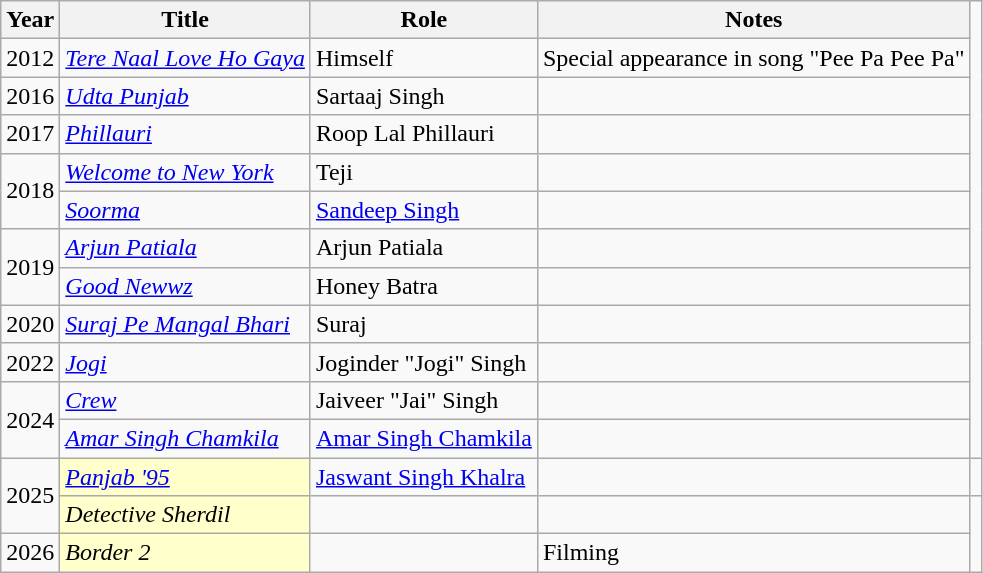<table class="wikitable">
<tr>
<th>Year</th>
<th>Title</th>
<th>Role</th>
<th>Notes</th>
</tr>
<tr>
<td>2012</td>
<td><em><a href='#'>Tere Naal Love Ho Gaya</a></em></td>
<td>Himself</td>
<td>Special appearance in song "Pee Pa Pee Pa"</td>
</tr>
<tr>
<td>2016</td>
<td><em><a href='#'>Udta Punjab</a></em></td>
<td>Sartaaj Singh</td>
<td></td>
</tr>
<tr>
<td>2017</td>
<td><em><a href='#'>Phillauri</a></em></td>
<td>Roop Lal Phillauri</td>
<td></td>
</tr>
<tr>
<td rowspan=2>2018</td>
<td><em><a href='#'>Welcome to New York</a></em></td>
<td>Teji</td>
<td></td>
</tr>
<tr>
<td><em><a href='#'>Soorma</a></em></td>
<td><a href='#'>Sandeep Singh</a></td>
<td></td>
</tr>
<tr>
<td rowspan=2>2019</td>
<td><em><a href='#'>Arjun Patiala</a></em></td>
<td>Arjun Patiala</td>
<td></td>
</tr>
<tr>
<td><em><a href='#'>Good Newwz</a></em></td>
<td>Honey Batra</td>
<td></td>
</tr>
<tr>
<td>2020</td>
<td><em><a href='#'>Suraj Pe Mangal Bhari</a></em></td>
<td>Suraj</td>
<td></td>
</tr>
<tr>
<td>2022</td>
<td><em><a href='#'>Jogi</a></em></td>
<td>Joginder "Jogi" Singh</td>
<td></td>
</tr>
<tr>
<td rowspan=2>2024</td>
<td><em><a href='#'>Crew</a></em></td>
<td>Jaiveer "Jai" Singh</td>
<td></td>
</tr>
<tr>
<td><em><a href='#'>Amar Singh Chamkila</a></em></td>
<td><a href='#'>Amar Singh Chamkila</a></td>
<td></td>
</tr>
<tr>
<td rowspan="2">2025</td>
<td scope="row" style="background:#ffc;"><em><a href='#'>Panjab '95</a></em></td>
<td><a href='#'>Jaswant Singh Khalra</a></td>
<td><br></td>
<td></td>
</tr>
<tr>
<td scope="row" style="background:#ffc;"><em>Detective Sherdil</em></td>
<td></td>
<td></td>
</tr>
<tr>
<td>2026</td>
<td scope="row" style="background:#ffc;"><em>Border 2</em> </td>
<td></td>
<td>Filming</td>
</tr>
</table>
